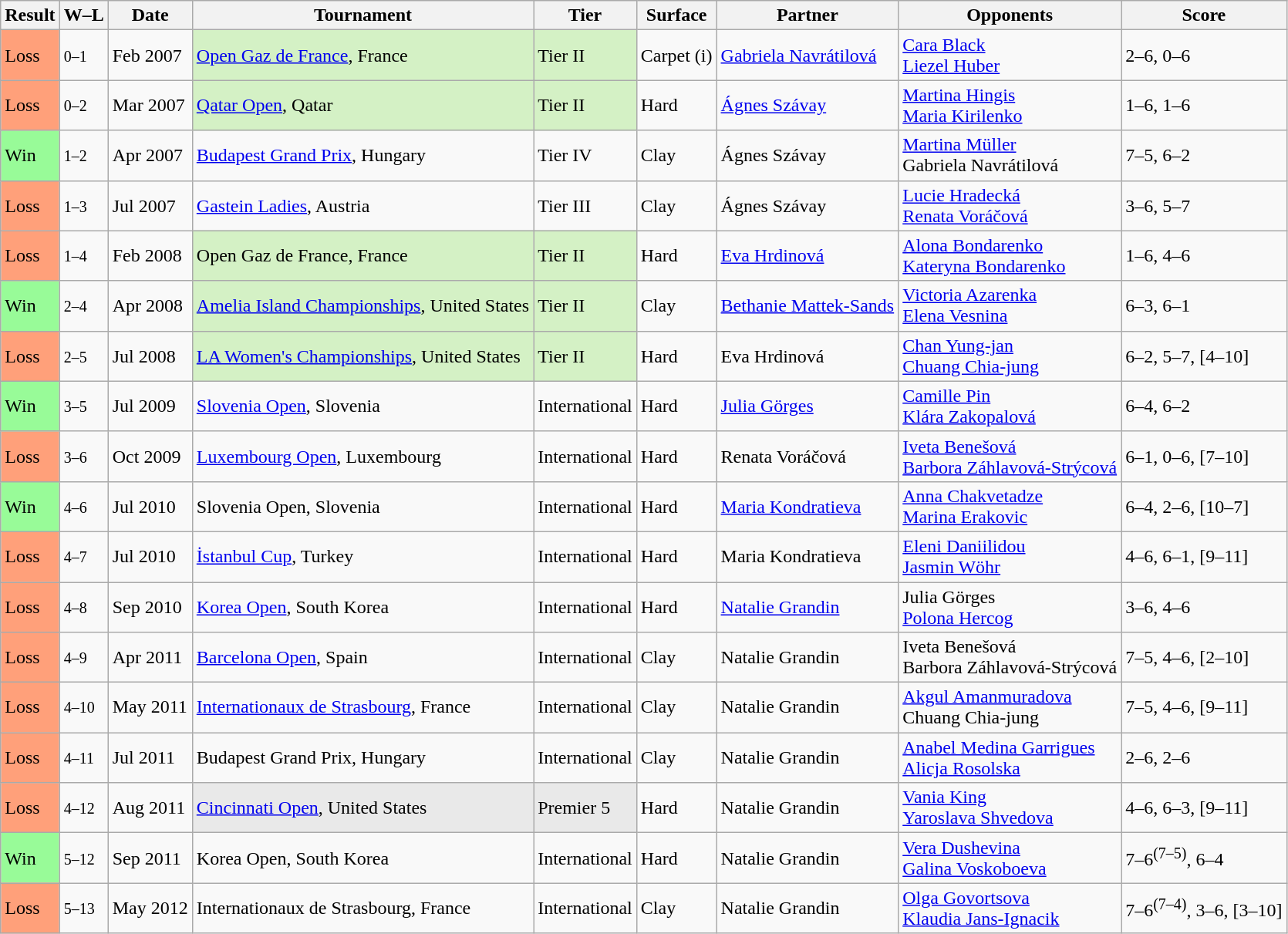<table class="sortable wikitable">
<tr>
<th>Result</th>
<th class=unsortable>W–L</th>
<th>Date</th>
<th>Tournament</th>
<th>Tier</th>
<th>Surface</th>
<th>Partner</th>
<th>Opponents</th>
<th class=unsortable>Score</th>
</tr>
<tr>
<td style="background:#ffa07a;">Loss</td>
<td><small>0–1</small></td>
<td>Feb 2007</td>
<td style="background:#d4f1c5;"><a href='#'>Open Gaz de France</a>, France</td>
<td style="background:#d4f1c5;">Tier II</td>
<td>Carpet (i)</td>
<td> <a href='#'>Gabriela Navrátilová</a></td>
<td> <a href='#'>Cara Black</a> <br>  <a href='#'>Liezel Huber</a></td>
<td>2–6, 0–6</td>
</tr>
<tr>
<td style="background:#ffa07a;">Loss</td>
<td><small>0–2</small></td>
<td>Mar 2007</td>
<td style="background:#d4f1c5;"><a href='#'>Qatar Open</a>, Qatar</td>
<td style="background:#d4f1c5;">Tier II</td>
<td>Hard</td>
<td> <a href='#'>Ágnes Szávay</a></td>
<td> <a href='#'>Martina Hingis</a> <br>  <a href='#'>Maria Kirilenko</a></td>
<td>1–6, 1–6</td>
</tr>
<tr>
<td style="background:#98fb98;">Win</td>
<td><small>1–2</small></td>
<td>Apr 2007</td>
<td><a href='#'>Budapest Grand Prix</a>, Hungary</td>
<td>Tier IV</td>
<td>Clay</td>
<td> Ágnes Szávay</td>
<td> <a href='#'>Martina Müller</a> <br>  Gabriela Navrátilová</td>
<td>7–5, 6–2</td>
</tr>
<tr>
<td style="background:#ffa07a;">Loss</td>
<td><small>1–3</small></td>
<td>Jul 2007</td>
<td><a href='#'>Gastein Ladies</a>, Austria</td>
<td>Tier III</td>
<td>Clay</td>
<td> Ágnes Szávay</td>
<td> <a href='#'>Lucie Hradecká</a> <br>  <a href='#'>Renata Voráčová</a></td>
<td>3–6, 5–7</td>
</tr>
<tr>
<td style="background:#ffa07a;">Loss</td>
<td><small>1–4</small></td>
<td>Feb 2008</td>
<td style="background:#d4f1c5;">Open Gaz de France, France</td>
<td style="background:#d4f1c5;">Tier II</td>
<td>Hard</td>
<td> <a href='#'>Eva Hrdinová</a></td>
<td> <a href='#'>Alona Bondarenko</a> <br>  <a href='#'>Kateryna Bondarenko</a></td>
<td>1–6, 4–6</td>
</tr>
<tr>
<td style="background:#98fb98;">Win</td>
<td><small>2–4</small></td>
<td>Apr 2008</td>
<td style="background:#d4f1c5;"><a href='#'>Amelia Island Championships</a>, United States</td>
<td style="background:#d4f1c5;">Tier II</td>
<td>Clay</td>
<td> <a href='#'>Bethanie Mattek-Sands</a></td>
<td> <a href='#'>Victoria Azarenka</a> <br>  <a href='#'>Elena Vesnina</a></td>
<td>6–3, 6–1</td>
</tr>
<tr>
<td style="background:#ffa07a;">Loss</td>
<td><small>2–5</small></td>
<td>Jul 2008</td>
<td style="background:#d4f1c5;"><a href='#'>LA Women's Championships</a>, United States</td>
<td style="background:#d4f1c5;">Tier II</td>
<td>Hard</td>
<td> Eva Hrdinová</td>
<td> <a href='#'>Chan Yung-jan</a> <br>  <a href='#'>Chuang Chia-jung</a></td>
<td>6–2, 5–7, [4–10]</td>
</tr>
<tr>
<td style="background:#98fb98;">Win</td>
<td><small>3–5</small></td>
<td>Jul 2009</td>
<td><a href='#'>Slovenia Open</a>, Slovenia</td>
<td>International</td>
<td>Hard</td>
<td> <a href='#'>Julia Görges</a></td>
<td> <a href='#'>Camille Pin</a> <br>  <a href='#'>Klára Zakopalová</a></td>
<td>6–4, 6–2</td>
</tr>
<tr>
<td style="background:#ffa07a;">Loss</td>
<td><small>3–6</small></td>
<td>Oct 2009</td>
<td><a href='#'>Luxembourg Open</a>, Luxembourg</td>
<td>International</td>
<td>Hard</td>
<td> Renata Voráčová</td>
<td> <a href='#'>Iveta Benešová</a> <br>  <a href='#'>Barbora Záhlavová-Strýcová</a></td>
<td>6–1, 0–6, [7–10]</td>
</tr>
<tr>
<td style="background:#98fb98;">Win</td>
<td><small>4–6</small></td>
<td>Jul 2010</td>
<td>Slovenia Open, Slovenia</td>
<td>International</td>
<td>Hard</td>
<td> <a href='#'>Maria Kondratieva</a></td>
<td> <a href='#'>Anna Chakvetadze</a> <br>  <a href='#'>Marina Erakovic</a></td>
<td>6–4, 2–6, [10–7]</td>
</tr>
<tr>
<td style="background:#ffa07a;">Loss</td>
<td><small>4–7</small></td>
<td>Jul 2010</td>
<td><a href='#'>İstanbul Cup</a>, Turkey</td>
<td>International</td>
<td>Hard</td>
<td> Maria Kondratieva</td>
<td> <a href='#'>Eleni Daniilidou</a> <br>  <a href='#'>Jasmin Wöhr</a></td>
<td>4–6, 6–1, [9–11]</td>
</tr>
<tr>
<td style="background:#ffa07a;">Loss</td>
<td><small>4–8</small></td>
<td>Sep 2010</td>
<td><a href='#'>Korea Open</a>, South Korea</td>
<td>International</td>
<td>Hard</td>
<td> <a href='#'>Natalie Grandin</a></td>
<td> Julia Görges <br>  <a href='#'>Polona Hercog</a></td>
<td>3–6, 4–6</td>
</tr>
<tr>
<td style="background:#ffa07a;">Loss</td>
<td><small>4–9</small></td>
<td>Apr 2011</td>
<td><a href='#'>Barcelona Open</a>, Spain</td>
<td>International</td>
<td>Clay</td>
<td> Natalie Grandin</td>
<td> Iveta Benešová <br>  Barbora Záhlavová-Strýcová</td>
<td>7–5, 4–6, [2–10]</td>
</tr>
<tr>
<td style="background:#ffa07a;">Loss</td>
<td><small>4–10</small></td>
<td>May 2011</td>
<td><a href='#'>Internationaux de Strasbourg</a>, France</td>
<td>International</td>
<td>Clay</td>
<td> Natalie Grandin</td>
<td> <a href='#'>Akgul Amanmuradova</a> <br>  Chuang Chia-jung</td>
<td>7–5, 4–6, [9–11]</td>
</tr>
<tr>
<td style="background:#ffa07a;">Loss</td>
<td><small>4–11</small></td>
<td>Jul 2011</td>
<td>Budapest Grand Prix, Hungary</td>
<td>International</td>
<td>Clay</td>
<td> Natalie Grandin</td>
<td> <a href='#'>Anabel Medina Garrigues</a> <br>  <a href='#'>Alicja Rosolska</a></td>
<td>2–6, 2–6</td>
</tr>
<tr>
<td style="background:#ffa07a;">Loss</td>
<td><small>4–12</small></td>
<td>Aug 2011</td>
<td style="background:#e9e9e9;"><a href='#'>Cincinnati Open</a>, United States</td>
<td style="background:#e9e9e9;">Premier 5</td>
<td>Hard</td>
<td> Natalie Grandin</td>
<td> <a href='#'>Vania King</a> <br>  <a href='#'>Yaroslava Shvedova</a></td>
<td>4–6, 6–3, [9–11]</td>
</tr>
<tr>
<td style="background:#98fb98;">Win</td>
<td><small>5–12</small></td>
<td>Sep 2011</td>
<td>Korea Open, South Korea</td>
<td>International</td>
<td>Hard</td>
<td> Natalie Grandin</td>
<td> <a href='#'>Vera Dushevina</a> <br>  <a href='#'>Galina Voskoboeva</a></td>
<td>7–6<sup>(7–5)</sup>, 6–4</td>
</tr>
<tr>
<td style="background:#ffa07a;">Loss</td>
<td><small>5–13</small></td>
<td>May 2012</td>
<td>Internationaux de Strasbourg, France</td>
<td>International</td>
<td>Clay</td>
<td> Natalie Grandin</td>
<td> <a href='#'>Olga Govortsova</a> <br>  <a href='#'>Klaudia Jans-Ignacik</a></td>
<td>7–6<sup>(7–4)</sup>, 3–6, [3–10]</td>
</tr>
</table>
